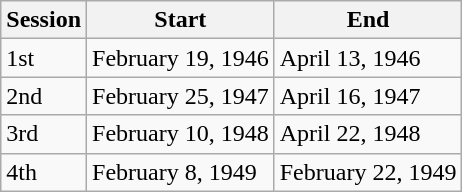<table class="wikitable">
<tr>
<th>Session</th>
<th>Start</th>
<th>End</th>
</tr>
<tr>
<td>1st</td>
<td>February 19, 1946</td>
<td>April 13, 1946</td>
</tr>
<tr>
<td>2nd</td>
<td>February 25, 1947</td>
<td>April 16, 1947</td>
</tr>
<tr>
<td>3rd</td>
<td>February 10, 1948</td>
<td>April 22, 1948</td>
</tr>
<tr>
<td>4th</td>
<td>February 8, 1949</td>
<td>February 22, 1949</td>
</tr>
</table>
